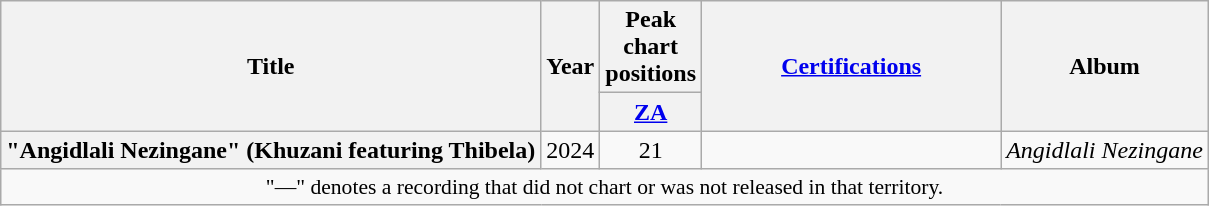<table class="wikitable plainrowheaders" style="text-align:center;" border="1">
<tr>
<th scope="col" rowspan="2">Title</th>
<th scope="col" rowspan="2">Year</th>
<th scope="col" colspan="1">Peak chart positions</th>
<th scope="col" rowspan="2" style="width:12em;"><a href='#'>Certifications</a></th>
<th scope="col" rowspan="2">Album</th>
</tr>
<tr>
<th scope="col" style="width:3em;font-size:100%;"><a href='#'>ZA</a><br></th>
</tr>
<tr>
<th scope="row">"Angidlali Nezingane" (Khuzani featuring Thibela)</th>
<td>2024</td>
<td>21</td>
<td></td>
<td><em>Angidlali Nezingane</em></td>
</tr>
<tr>
<td colspan="8" style="font-size:90%">"—" denotes a recording that did not chart or was not released in that territory.</td>
</tr>
</table>
